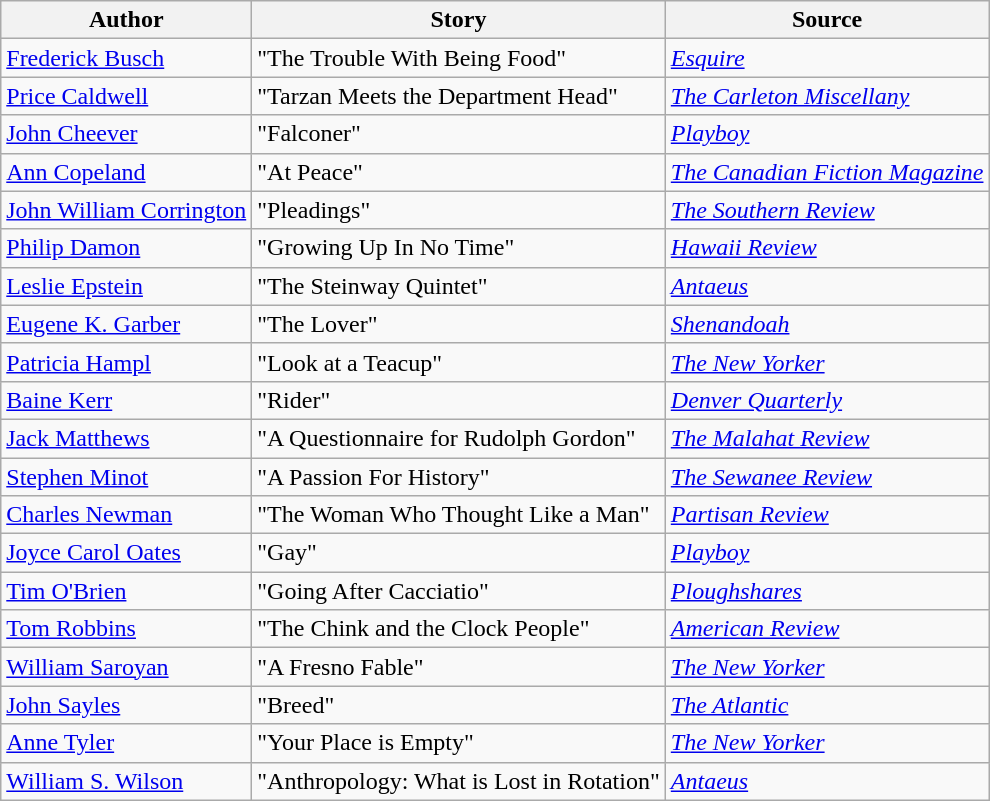<table class="wikitable">
<tr>
<th>Author</th>
<th>Story</th>
<th>Source</th>
</tr>
<tr>
<td><a href='#'>Frederick Busch</a></td>
<td>"The Trouble With Being Food"</td>
<td><em><a href='#'>Esquire</a></em></td>
</tr>
<tr>
<td><a href='#'>Price Caldwell</a></td>
<td>"Tarzan Meets the Department Head"</td>
<td><em><a href='#'>The Carleton Miscellany</a></em></td>
</tr>
<tr>
<td><a href='#'>John Cheever</a></td>
<td>"Falconer"</td>
<td><em><a href='#'>Playboy</a></em></td>
</tr>
<tr>
<td><a href='#'>Ann Copeland</a></td>
<td>"At Peace"</td>
<td><em><a href='#'>The Canadian Fiction Magazine</a></em></td>
</tr>
<tr>
<td><a href='#'>John William Corrington</a></td>
<td>"Pleadings"</td>
<td><em><a href='#'>The Southern Review</a></em></td>
</tr>
<tr>
<td><a href='#'>Philip Damon</a></td>
<td>"Growing Up In No Time"</td>
<td><em><a href='#'>Hawaii Review</a></em></td>
</tr>
<tr>
<td><a href='#'>Leslie Epstein</a></td>
<td>"The Steinway Quintet"</td>
<td><em><a href='#'>Antaeus</a></em></td>
</tr>
<tr>
<td><a href='#'>Eugene K. Garber</a></td>
<td>"The Lover"</td>
<td><em><a href='#'>Shenandoah</a></em></td>
</tr>
<tr>
<td><a href='#'>Patricia Hampl</a></td>
<td>"Look at a Teacup"</td>
<td><em><a href='#'>The New Yorker</a></em></td>
</tr>
<tr>
<td><a href='#'>Baine Kerr</a></td>
<td>"Rider"</td>
<td><em><a href='#'>Denver Quarterly</a></em></td>
</tr>
<tr>
<td><a href='#'>Jack Matthews</a></td>
<td>"A Questionnaire for Rudolph Gordon"</td>
<td><em><a href='#'>The Malahat Review</a></em></td>
</tr>
<tr>
<td><a href='#'>Stephen Minot</a></td>
<td>"A Passion For History"</td>
<td><em><a href='#'>The Sewanee Review</a></em></td>
</tr>
<tr>
<td><a href='#'>Charles Newman</a></td>
<td>"The Woman Who Thought Like a Man"</td>
<td><em><a href='#'>Partisan Review</a></em></td>
</tr>
<tr>
<td><a href='#'>Joyce Carol Oates</a></td>
<td>"Gay"</td>
<td><em><a href='#'>Playboy</a></em></td>
</tr>
<tr>
<td><a href='#'>Tim O'Brien</a></td>
<td>"Going After Cacciatio"</td>
<td><em><a href='#'>Ploughshares</a></em></td>
</tr>
<tr>
<td><a href='#'>Tom Robbins</a></td>
<td>"The Chink and the Clock People"</td>
<td><em><a href='#'>American Review</a></em></td>
</tr>
<tr>
<td><a href='#'>William Saroyan</a></td>
<td>"A Fresno Fable"</td>
<td><em><a href='#'>The New Yorker</a></em></td>
</tr>
<tr>
<td><a href='#'>John Sayles</a></td>
<td>"Breed"</td>
<td><em><a href='#'>The Atlantic</a></em></td>
</tr>
<tr>
<td><a href='#'>Anne Tyler</a></td>
<td>"Your Place is Empty"</td>
<td><em><a href='#'>The New Yorker</a></em></td>
</tr>
<tr>
<td><a href='#'>William S. Wilson</a></td>
<td>"Anthropology: What is Lost in Rotation"</td>
<td><em><a href='#'>Antaeus</a></em></td>
</tr>
</table>
